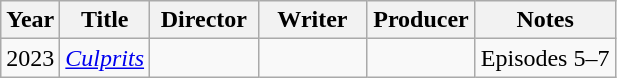<table class="wikitable">
<tr>
<th>Year</th>
<th>Title</th>
<th width=65>Director</th>
<th width=65>Writer</th>
<th width=65>Producer</th>
<th>Notes</th>
</tr>
<tr>
<td>2023</td>
<td><em><a href='#'>Culprits</a></em></td>
<td></td>
<td></td>
<td></td>
<td>Episodes 5–7</td>
</tr>
</table>
